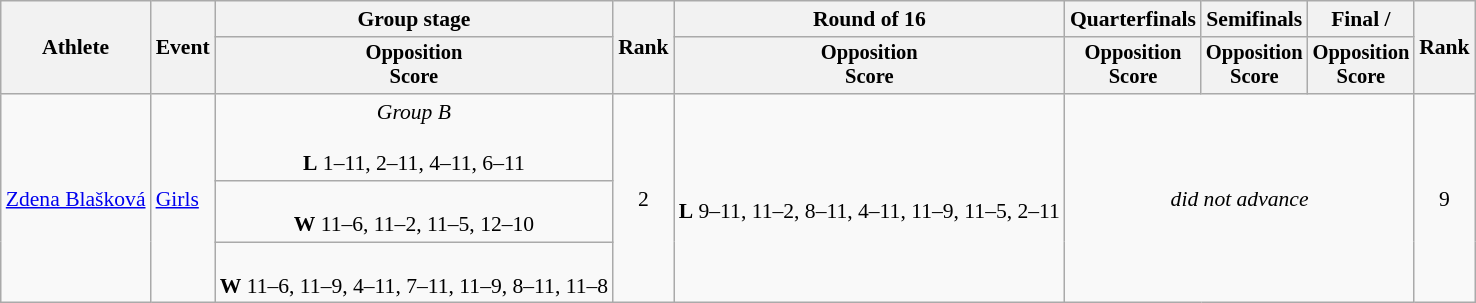<table class="wikitable" style="font-size:90%">
<tr>
<th rowspan="2">Athlete</th>
<th rowspan="2">Event</th>
<th>Group stage</th>
<th rowspan="2">Rank</th>
<th>Round of 16</th>
<th>Quarterfinals</th>
<th>Semifinals</th>
<th>Final / </th>
<th rowspan="2">Rank</th>
</tr>
<tr style="font-size:95%">
<th>Opposition<br>Score</th>
<th>Opposition<br>Score</th>
<th>Opposition<br>Score</th>
<th>Opposition<br>Score</th>
<th>Opposition<br>Score</th>
</tr>
<tr align="center">
<td rowspan="3" align="left"><a href='#'>Zdena Blašková</a></td>
<td rowspan="3" align="left"><a href='#'>Girls</a></td>
<td><em>Group B</em><br><br><strong>L</strong> 1–11, 2–11, 4–11, 6–11</td>
<td rowspan="3">2</td>
<td rowspan="3"><br><strong>L</strong> 9–11, 11–2, 8–11, 4–11, 11–9, 11–5, 2–11</td>
<td colspan="3" rowspan="3"><em>did not advance</em></td>
<td rowspan="3">9</td>
</tr>
<tr align="center">
<td><br><strong>W</strong> 11–6, 11–2, 11–5, 12–10</td>
</tr>
<tr align="center">
<td><br><strong>W</strong> 11–6, 11–9, 4–11, 7–11, 11–9, 8–11, 11–8</td>
</tr>
</table>
